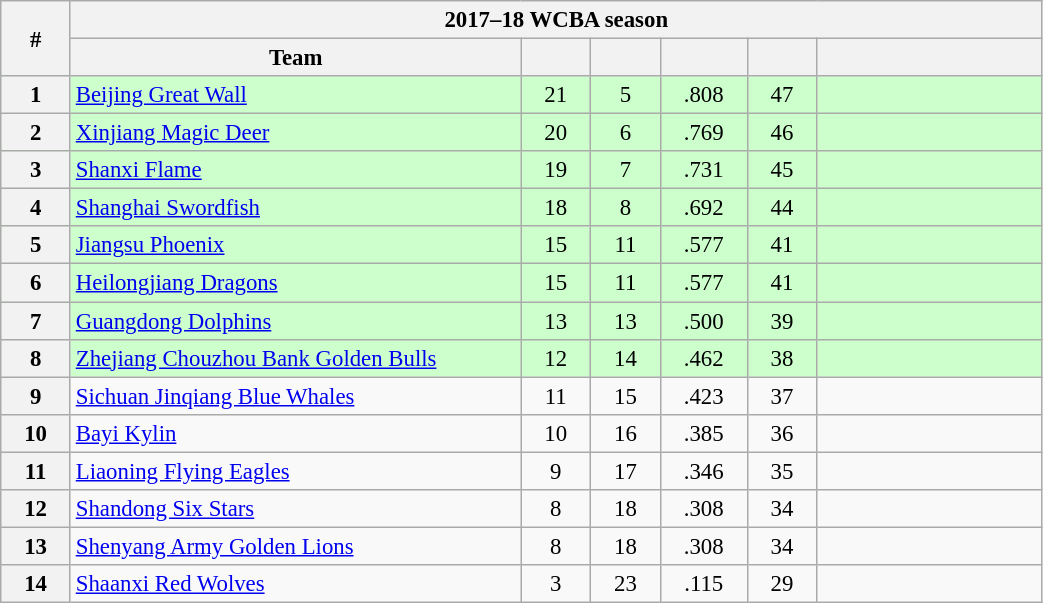<table class="wikitable"  style="width:55%; font-size:95%;">
<tr>
<th style="width:3%;" rowspan="2">#</th>
<th colspan="6" style="text-align:center;">2017–18 WCBA season</th>
</tr>
<tr style="text-align:center;">
<th style="width:20%;">Team</th>
<th style="width:3%;"></th>
<th style="width:3%;"></th>
<th style="width:3%;"></th>
<th style="width:3%;"></th>
<th style="width:10%;"></th>
</tr>
<tr style="text-align:center; background:#cfc;">
<th>1</th>
<td style="text-align:left;"><a href='#'>Beijing Great Wall</a></td>
<td>21</td>
<td>5</td>
<td>.808</td>
<td>47</td>
<td></td>
</tr>
<tr style="text-align:center; background:#cfc;">
<th>2</th>
<td style="text-align:left;"><a href='#'>Xinjiang Magic Deer</a></td>
<td>20</td>
<td>6</td>
<td>.769</td>
<td>46</td>
<td></td>
</tr>
<tr style="text-align:center; background:#cfc;">
<th>3</th>
<td style="text-align:left;"><a href='#'>Shanxi Flame</a></td>
<td>19</td>
<td>7</td>
<td>.731</td>
<td>45</td>
<td></td>
</tr>
<tr style="text-align:center; background:#cfc;">
<th>4</th>
<td style="text-align:left;"><a href='#'>Shanghai Swordfish</a></td>
<td>18</td>
<td>8</td>
<td>.692</td>
<td>44</td>
<td></td>
</tr>
<tr style="text-align:center; background:#cfc;">
<th>5</th>
<td style="text-align:left;"><a href='#'>Jiangsu Phoenix</a></td>
<td>15</td>
<td>11</td>
<td>.577</td>
<td>41</td>
<td></td>
</tr>
<tr style="text-align:center; background:#cfc;">
<th>6</th>
<td style="text-align:left;"><a href='#'>Heilongjiang Dragons</a></td>
<td>15</td>
<td>11</td>
<td>.577</td>
<td>41</td>
<td></td>
</tr>
<tr style="text-align:center; background:#cfc;">
<th>7</th>
<td style="text-align:left;"><a href='#'>Guangdong Dolphins</a></td>
<td>13</td>
<td>13</td>
<td>.500</td>
<td>39</td>
<td></td>
</tr>
<tr style="text-align:center; background:#cfc;">
<th>8</th>
<td style="text-align:left;"><a href='#'>Zhejiang Chouzhou Bank Golden Bulls</a></td>
<td>12</td>
<td>14</td>
<td>.462</td>
<td>38</td>
<td></td>
</tr>
<tr style="text-align:center;">
<th>9</th>
<td style="text-align:left;"><a href='#'>Sichuan Jinqiang Blue Whales</a></td>
<td>11</td>
<td>15</td>
<td>.423</td>
<td>37</td>
<td></td>
</tr>
<tr style="text-align:center;">
<th>10</th>
<td style="text-align:left;"><a href='#'>Bayi Kylin</a></td>
<td>10</td>
<td>16</td>
<td>.385</td>
<td>36</td>
<td></td>
</tr>
<tr style="text-align:center;">
<th>11</th>
<td style="text-align:left;"><a href='#'>Liaoning Flying Eagles</a></td>
<td>9</td>
<td>17</td>
<td>.346</td>
<td>35</td>
<td></td>
</tr>
<tr style="text-align:center;">
<th>12</th>
<td style="text-align:left;"><a href='#'>Shandong Six Stars</a></td>
<td>8</td>
<td>18</td>
<td>.308</td>
<td>34</td>
<td></td>
</tr>
<tr style="text-align:center;">
<th>13</th>
<td style="text-align:left;"><a href='#'>Shenyang Army Golden Lions</a></td>
<td>8</td>
<td>18</td>
<td>.308</td>
<td>34</td>
<td></td>
</tr>
<tr style="text-align:center;">
<th>14</th>
<td style="text-align:left;"><a href='#'>Shaanxi Red Wolves</a></td>
<td>3</td>
<td>23</td>
<td>.115</td>
<td>29</td>
<td></td>
</tr>
</table>
